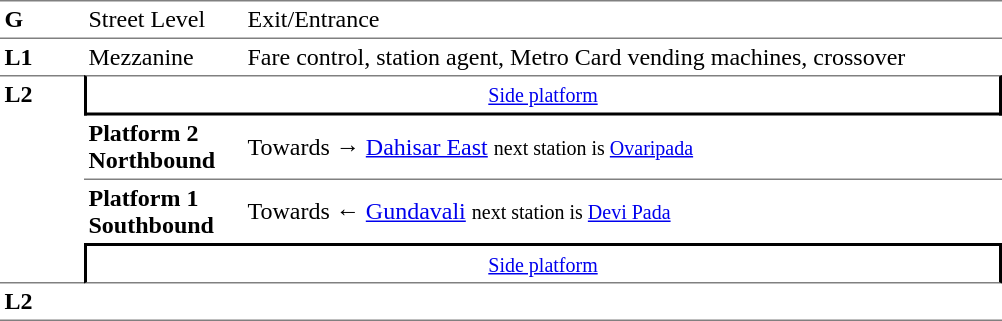<table cellspacing="0" cellpadding="3" border="0">
<tr>
<td style="border-bottom:solid 1px gray;border-top:solid 1px gray;" width="50" valign="top"><strong>G</strong></td>
<td style="border-top:solid 1px gray;border-bottom:solid 1px gray;" width="100" valign="top">Street Level</td>
<td style="border-top:solid 1px gray;border-bottom:solid 1px gray;" width="500" valign="top">Exit/Entrance</td>
</tr>
<tr>
<td valign="top"><strong>L1</strong></td>
<td valign="top">Mezzanine</td>
<td valign="top">Fare control, station agent, Metro Card vending machines, crossover</td>
</tr>
<tr>
<td rowspan="4" style="border-top:solid 1px gray;border-bottom:solid 1px gray;" width="50" valign="top"><strong>L2</strong></td>
<td colspan="2" style="border-top:solid 1px gray;border-right:solid 2px black;border-left:solid 2px black;border-bottom:solid 2px black;text-align:center;"><small><a href='#'>Side platform</a></small></td>
</tr>
<tr>
<td style="border-bottom:solid 1px gray;" width="100"><span><strong>Platform 2</strong><br><strong>Northbound</strong></span></td>
<td style="border-bottom:solid 1px gray;" width="500">Towards → <a href='#'>Dahisar East</a> <small>next station is <a href='#'>Ovaripada</a></small></td>
</tr>
<tr>
<td><span><strong>Platform 1</strong><br><strong>Southbound</strong></span></td>
<td>Towards ← <a href='#'>Gundavali</a> <small>next station is <a href='#'>Devi Pada</a></small></td>
</tr>
<tr>
<td colspan="2" style="border-top:solid 2px black;border-right:solid 2px black;border-left:solid 2px black;border-bottom:solid 1px gray;" align="center"><small><a href='#'>Side platform</a></small></td>
</tr>
<tr>
<td rowspan="2" style="border-bottom:solid 1px gray;" width="50" valign="top"><strong>L2</strong></td>
<td style="border-bottom:solid 1px gray;" width="100"></td>
<td style="border-bottom:solid 1px gray;" width="500"></td>
</tr>
<tr>
</tr>
</table>
